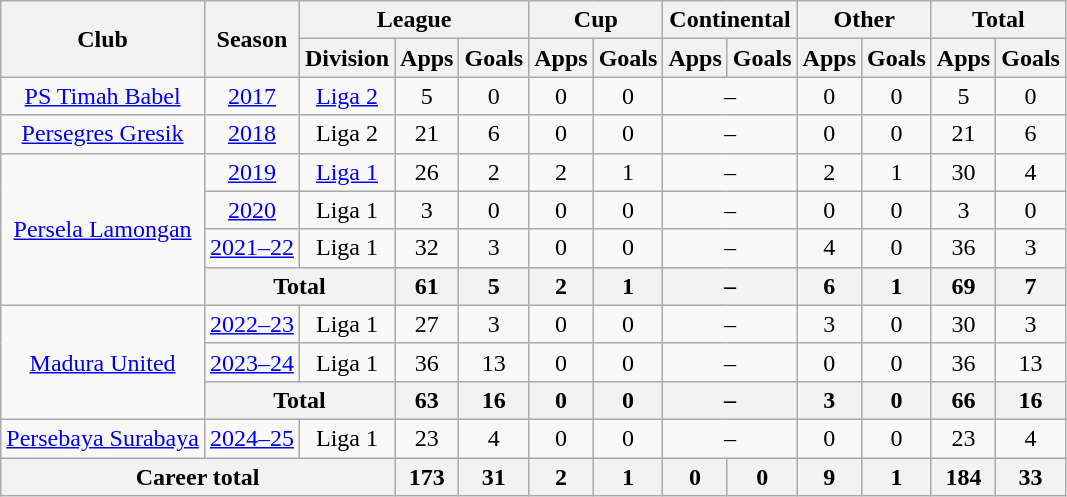<table class="wikitable" style="text-align: center">
<tr>
<th rowspan="2">Club</th>
<th rowspan="2">Season</th>
<th colspan="3">League</th>
<th colspan="2">Cup</th>
<th colspan="2">Continental</th>
<th colspan="2">Other</th>
<th colspan="2">Total</th>
</tr>
<tr>
<th>Division</th>
<th>Apps</th>
<th>Goals</th>
<th>Apps</th>
<th>Goals</th>
<th>Apps</th>
<th>Goals</th>
<th>Apps</th>
<th>Goals</th>
<th>Apps</th>
<th>Goals</th>
</tr>
<tr>
<td><a href='#'>PS Timah Babel</a></td>
<td><a href='#'>2017</a></td>
<td rowspan="1" valign="center"><a href='#'>Liga 2</a></td>
<td>5</td>
<td>0</td>
<td>0</td>
<td>0</td>
<td colspan="2">–</td>
<td>0</td>
<td>0</td>
<td>5</td>
<td>0</td>
</tr>
<tr>
<td><a href='#'>Persegres Gresik</a></td>
<td><a href='#'>2018</a></td>
<td rowspan="1" valign="center">Liga 2</td>
<td>21</td>
<td>6</td>
<td>0</td>
<td>0</td>
<td colspan="2">–</td>
<td>0</td>
<td>0</td>
<td>21</td>
<td>6</td>
</tr>
<tr>
<td rowspan="4"><a href='#'>Persela Lamongan</a></td>
<td><a href='#'>2019</a></td>
<td rowspan="1" valign="center"><a href='#'>Liga 1</a></td>
<td>26</td>
<td>2</td>
<td>2</td>
<td>1</td>
<td colspan="2">–</td>
<td>2</td>
<td>1</td>
<td>30</td>
<td>4</td>
</tr>
<tr>
<td><a href='#'>2020</a></td>
<td rowspan="1" valign="center">Liga 1</td>
<td>3</td>
<td>0</td>
<td>0</td>
<td>0</td>
<td colspan="2">–</td>
<td>0</td>
<td>0</td>
<td>3</td>
<td>0</td>
</tr>
<tr>
<td><a href='#'>2021–22</a></td>
<td rowspan="1" valign="center">Liga 1</td>
<td>32</td>
<td>3</td>
<td>0</td>
<td>0</td>
<td colspan="2">–</td>
<td>4</td>
<td>0</td>
<td>36</td>
<td>3</td>
</tr>
<tr>
<th colspan="2">Total</th>
<th>61</th>
<th>5</th>
<th>2</th>
<th>1</th>
<th colspan="2">–</th>
<th>6</th>
<th>1</th>
<th>69</th>
<th>7</th>
</tr>
<tr>
<td rowspan="3"><a href='#'>Madura United</a></td>
<td><a href='#'>2022–23</a></td>
<td rowspan="1">Liga 1</td>
<td>27</td>
<td>3</td>
<td>0</td>
<td>0</td>
<td colspan="2">–</td>
<td>3</td>
<td>0</td>
<td>30</td>
<td>3</td>
</tr>
<tr>
<td><a href='#'>2023–24</a></td>
<td rowspan="1">Liga 1</td>
<td>36</td>
<td>13</td>
<td>0</td>
<td>0</td>
<td colspan="2">–</td>
<td>0</td>
<td>0</td>
<td>36</td>
<td>13</td>
</tr>
<tr>
<th colspan="2">Total</th>
<th>63</th>
<th>16</th>
<th>0</th>
<th>0</th>
<th colspan="2">–</th>
<th>3</th>
<th>0</th>
<th>66</th>
<th>16</th>
</tr>
<tr>
<td rowspan="1"><a href='#'>Persebaya Surabaya</a></td>
<td><a href='#'>2024–25</a></td>
<td rowspan="1">Liga 1</td>
<td>23</td>
<td>4</td>
<td>0</td>
<td>0</td>
<td colspan="2">–</td>
<td>0</td>
<td>0</td>
<td>23</td>
<td>4</td>
</tr>
<tr>
<th colspan=3>Career total</th>
<th>173</th>
<th>31</th>
<th>2</th>
<th>1</th>
<th>0</th>
<th>0</th>
<th>9</th>
<th>1</th>
<th>184</th>
<th>33</th>
</tr>
</table>
